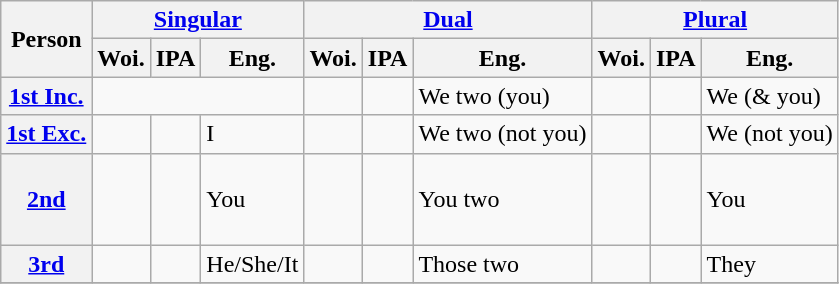<table class="wikitable">
<tr>
<th rowspan="2">Person</th>
<th colspan="3"><a href='#'>Singular</a></th>
<th colspan="3"><a href='#'>Dual</a></th>
<th colspan="3"><a href='#'>Plural</a></th>
</tr>
<tr>
<th>Woi.</th>
<th>IPA</th>
<th>Eng.</th>
<th>Woi.</th>
<th>IPA</th>
<th>Eng.</th>
<th>Woi.</th>
<th>IPA</th>
<th>Eng.</th>
</tr>
<tr>
<th><a href='#'>1st Inc.</a></th>
<td colspan="3" align="center"></td>
<td></td>
<td></td>
<td>We two (you)</td>
<td></td>
<td></td>
<td>We (& you)</td>
</tr>
<tr>
<th><a href='#'>1st Exc.</a></th>
<td></td>
<td></td>
<td>I</td>
<td></td>
<td></td>
<td>We two (not you)</td>
<td></td>
<td></td>
<td>We (not you)</td>
</tr>
<tr>
<th><a href='#'>2nd</a></th>
<td></td>
<td></td>
<td>You</td>
<td></td>
<td></td>
<td>You two</td>
<td><br><br><br></td>
<td><br><br><br></td>
<td>You</td>
</tr>
<tr>
<th><a href='#'>3rd</a></th>
<td></td>
<td></td>
<td>He/She/It</td>
<td></td>
<td></td>
<td>Those two</td>
<td></td>
<td></td>
<td>They</td>
</tr>
<tr>
</tr>
</table>
